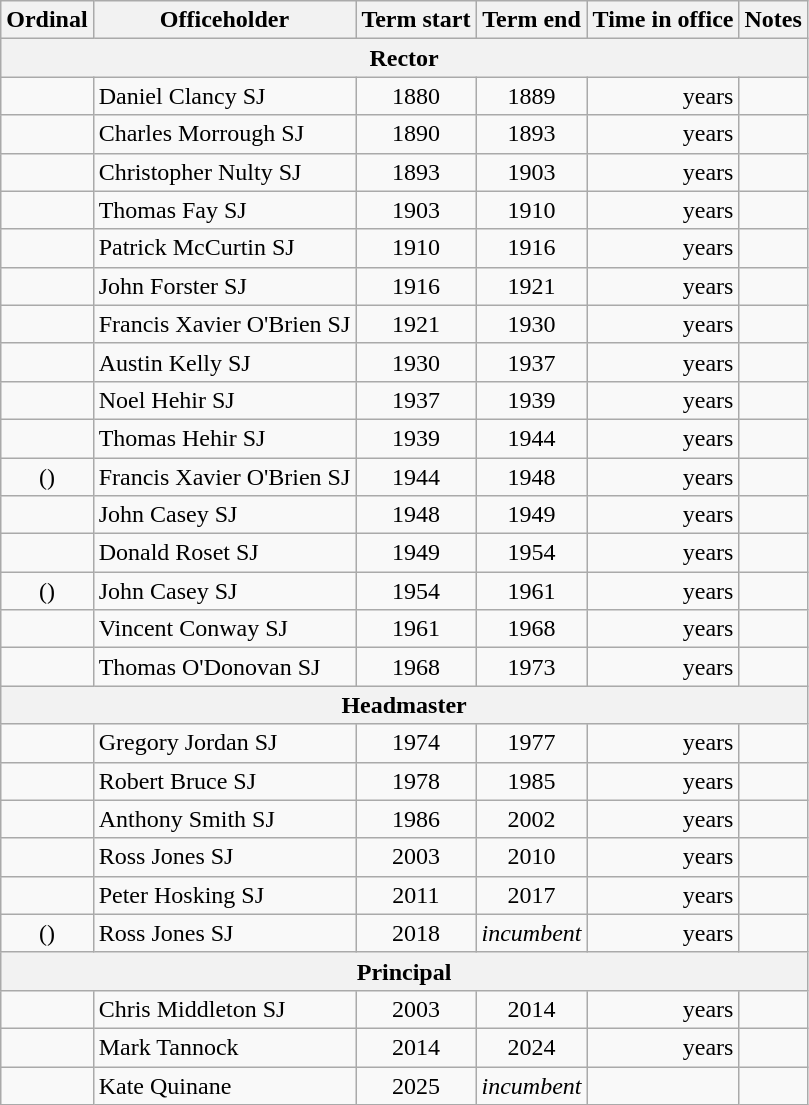<table class="wikitable">
<tr>
<th>Ordinal</th>
<th>Officeholder</th>
<th>Term start</th>
<th>Term end</th>
<th>Time in office</th>
<th>Notes</th>
</tr>
<tr>
<th colspan=6>Rector</th>
</tr>
<tr>
<td align=center></td>
<td>Daniel Clancy SJ</td>
<td align=center>1880</td>
<td align=center>1889</td>
<td align=right> years</td>
<td></td>
</tr>
<tr>
<td align=center></td>
<td>Charles Morrough SJ</td>
<td align=center>1890</td>
<td align=center>1893</td>
<td align=right> years</td>
<td></td>
</tr>
<tr>
<td align=center></td>
<td>Christopher Nulty SJ</td>
<td align=center>1893</td>
<td align=center>1903</td>
<td align=right> years</td>
<td></td>
</tr>
<tr>
<td align=center></td>
<td>Thomas Fay SJ</td>
<td align=center>1903</td>
<td align=center>1910</td>
<td align=right> years</td>
<td></td>
</tr>
<tr>
<td align=center></td>
<td>Patrick McCurtin SJ</td>
<td align=center>1910</td>
<td align=center>1916</td>
<td align=right> years</td>
<td></td>
</tr>
<tr>
<td align=center></td>
<td>John Forster SJ</td>
<td align=center>1916</td>
<td align=center>1921</td>
<td align=right> years</td>
<td></td>
</tr>
<tr>
<td align=center></td>
<td>Francis Xavier O'Brien SJ</td>
<td align=center>1921</td>
<td align=center>1930</td>
<td align=right> years</td>
<td></td>
</tr>
<tr>
<td align=center></td>
<td>Austin Kelly SJ</td>
<td align=center>1930</td>
<td align=center>1937</td>
<td align=right> years</td>
<td></td>
</tr>
<tr>
<td align=center></td>
<td>Noel Hehir SJ</td>
<td align=center>1937</td>
<td align=center>1939</td>
<td align=right> years</td>
<td></td>
</tr>
<tr>
<td align=center></td>
<td>Thomas Hehir SJ</td>
<td align=center>1939</td>
<td align=center>1944</td>
<td align=right> years</td>
<td></td>
</tr>
<tr>
<td align=center>()</td>
<td>Francis Xavier O'Brien SJ</td>
<td align=center>1944</td>
<td align=center>1948</td>
<td align=right> years</td>
<td></td>
</tr>
<tr>
<td align=center></td>
<td>John Casey SJ</td>
<td align=center>1948</td>
<td align=center>1949</td>
<td align=right> years</td>
<td></td>
</tr>
<tr>
<td align=center></td>
<td>Donald Roset SJ</td>
<td align=center>1949</td>
<td align=center>1954</td>
<td align=right> years</td>
<td></td>
</tr>
<tr>
<td align=center>()</td>
<td>John Casey SJ</td>
<td align=center>1954</td>
<td align=center>1961</td>
<td align=right> years</td>
<td></td>
</tr>
<tr>
<td align=center></td>
<td>Vincent Conway SJ</td>
<td align=center>1961</td>
<td align=center>1968</td>
<td align=right> years</td>
<td></td>
</tr>
<tr>
<td align=center></td>
<td>Thomas O'Donovan SJ</td>
<td align=center>1968</td>
<td align=center>1973</td>
<td align=right> years</td>
<td></td>
</tr>
<tr>
<th colspan=6>Headmaster</th>
</tr>
<tr>
<td align=center></td>
<td>Gregory Jordan SJ</td>
<td align=center>1974</td>
<td align=center>1977</td>
<td align=right> years</td>
<td></td>
</tr>
<tr>
<td align=center></td>
<td>Robert Bruce SJ</td>
<td align=center>1978</td>
<td align=center>1985</td>
<td align=right> years</td>
<td></td>
</tr>
<tr>
<td align=center></td>
<td>Anthony Smith SJ</td>
<td align=center>1986</td>
<td align=center>2002</td>
<td align=right> years</td>
<td></td>
</tr>
<tr>
<td align=center></td>
<td>Ross Jones SJ</td>
<td align=center>2003</td>
<td align=center>2010</td>
<td align=right> years</td>
<td></td>
</tr>
<tr>
<td align=center></td>
<td>Peter Hosking SJ</td>
<td align=center>2011</td>
<td align=center>2017</td>
<td align=right> years</td>
<td></td>
</tr>
<tr>
<td align=center>()</td>
<td>Ross Jones SJ</td>
<td align=center>2018</td>
<td align=center><em>incumbent</em></td>
<td align="right"> years</td>
<td></td>
</tr>
<tr>
<th colspan=6>Principal</th>
</tr>
<tr>
<td align=center></td>
<td>Chris Middleton SJ</td>
<td align=center>2003</td>
<td align=center>2014</td>
<td align=right> years</td>
<td></td>
</tr>
<tr>
<td align=center></td>
<td>Mark Tannock</td>
<td align=center>2014</td>
<td align=center>2024</td>
<td align="right"> years</td>
<td></td>
</tr>
<tr>
<td align=center></td>
<td>Kate Quinane</td>
<td align=center>2025</td>
<td align=center><em>incumbent</em></td>
<td align="right"></td>
<td></td>
</tr>
</table>
